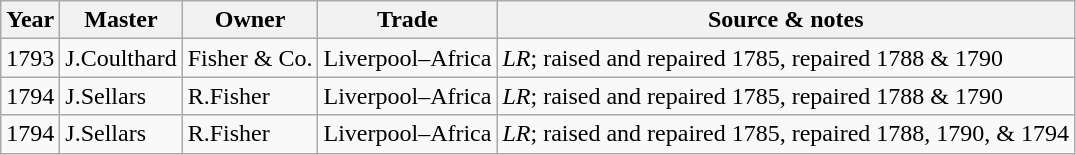<table class=" wikitable">
<tr>
<th>Year</th>
<th>Master</th>
<th>Owner</th>
<th>Trade</th>
<th>Source & notes</th>
</tr>
<tr>
<td>1793</td>
<td>J.Coulthard</td>
<td>Fisher & Co.</td>
<td>Liverpool–Africa</td>
<td><em>LR</em>; raised and repaired 1785, repaired 1788 & 1790</td>
</tr>
<tr>
<td>1794</td>
<td>J.Sellars</td>
<td>R.Fisher</td>
<td>Liverpool–Africa</td>
<td><em>LR</em>; raised and repaired 1785, repaired 1788 & 1790</td>
</tr>
<tr>
<td>1794</td>
<td>J.Sellars</td>
<td>R.Fisher</td>
<td>Liverpool–Africa</td>
<td><em>LR</em>; raised and repaired 1785, repaired 1788, 1790, & 1794</td>
</tr>
</table>
